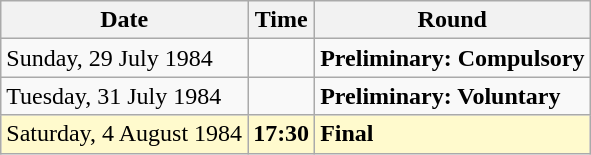<table class="wikitable">
<tr>
<th>Date</th>
<th>Time</th>
<th>Round</th>
</tr>
<tr>
<td>Sunday, 29 July 1984</td>
<td></td>
<td><strong>Preliminary: Compulsory</strong></td>
</tr>
<tr>
<td>Tuesday, 31 July 1984</td>
<td></td>
<td><strong>Preliminary: Voluntary</strong></td>
</tr>
<tr style=background:lemonchiffon>
<td>Saturday, 4 August 1984</td>
<td><strong>17:30</strong></td>
<td><strong>Final</strong></td>
</tr>
</table>
